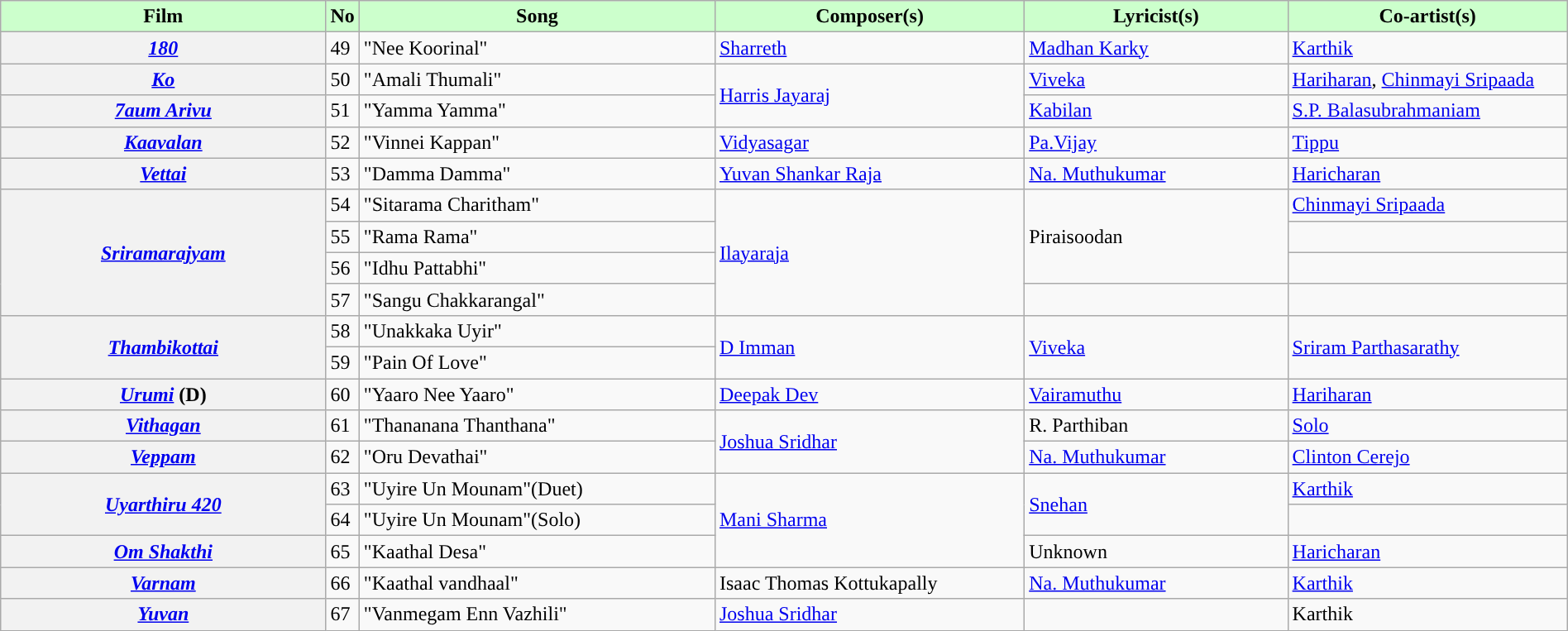<table class="wikitable plainrowheaders" width="100%" textcolor:#000;">
<tr style="background:#cfc; text-align:center;">
<td scope="col" width=21%><strong>Film</strong></td>
<td><strong>No</strong></td>
<td scope="col" width=23%><strong>Song</strong></td>
<td scope="col" width=20%><strong>Composer(s)</strong></td>
<td scope="col" width=17%><strong>Lyricist(s)</strong></td>
<td scope="col" width=18%><strong>Co-artist(s)</strong></td>
</tr>
<tr>
<th><em><a href='#'>180</a></em></th>
<td>49</td>
<td>"Nee Koorinal"</td>
<td><a href='#'>Sharreth</a></td>
<td><a href='#'>Madhan Karky</a></td>
<td><a href='#'>Karthik</a></td>
</tr>
<tr>
<th><em><a href='#'>Ko</a></em></th>
<td>50</td>
<td>"Amali Thumali"</td>
<td rowspan="2"><a href='#'>Harris Jayaraj</a></td>
<td><a href='#'>Viveka</a></td>
<td><a href='#'>Hariharan</a>, <a href='#'>Chinmayi Sripaada</a></td>
</tr>
<tr>
<th><em><a href='#'>7aum Arivu</a></em></th>
<td>51</td>
<td>"Yamma Yamma"</td>
<td><a href='#'>Kabilan</a></td>
<td><a href='#'>S.P. Balasubrahmaniam</a></td>
</tr>
<tr>
<th><em><a href='#'>Kaavalan</a></em></th>
<td>52</td>
<td>"Vinnei Kappan"</td>
<td><a href='#'>Vidyasagar</a></td>
<td><a href='#'>Pa.Vijay</a></td>
<td><a href='#'>Tippu</a></td>
</tr>
<tr>
<th><em><a href='#'>Vettai</a></em></th>
<td>53</td>
<td>"Damma Damma"</td>
<td><a href='#'>Yuvan Shankar Raja</a></td>
<td><a href='#'>Na. Muthukumar</a></td>
<td><a href='#'>Haricharan</a></td>
</tr>
<tr>
<th rowspan="4"><em><a href='#'>Sriramarajyam</a></em></th>
<td>54</td>
<td>"Sitarama Charitham"</td>
<td rowspan="4"><a href='#'>Ilayaraja</a></td>
<td rowspan="3">Piraisoodan</td>
<td><a href='#'>Chinmayi Sripaada</a></td>
</tr>
<tr>
<td>55</td>
<td>"Rama Rama"</td>
<td></td>
</tr>
<tr>
<td>56</td>
<td>"Idhu Pattabhi"</td>
<td></td>
</tr>
<tr>
<td>57</td>
<td>"Sangu Chakkarangal"</td>
<td></td>
<td></td>
</tr>
<tr>
<th rowspan="2"><em><a href='#'>Thambikottai</a></em></th>
<td>58</td>
<td>"Unakkaka Uyir"</td>
<td rowspan="2'"><a href='#'>D Imman</a></td>
<td rowspan="2"><a href='#'>Viveka</a></td>
<td rowspan="2"><a href='#'>Sriram Parthasarathy</a></td>
</tr>
<tr>
<td>59</td>
<td>"Pain Of Love"</td>
</tr>
<tr>
<th><em><a href='#'>Urumi</a></em> (D)</th>
<td>60</td>
<td>"Yaaro Nee Yaaro"</td>
<td><a href='#'>Deepak Dev</a></td>
<td><a href='#'>Vairamuthu</a></td>
<td><a href='#'>Hariharan</a></td>
</tr>
<tr>
<th><em><a href='#'>Vithagan</a></em></th>
<td>61</td>
<td>"Thananana Thanthana"</td>
<td rowspan="2"><a href='#'>Joshua Sridhar</a></td>
<td>R. Parthiban</td>
<td><a href='#'>Solo</a></td>
</tr>
<tr>
<th><em><a href='#'>Veppam</a></em></th>
<td>62</td>
<td>"Oru Devathai"</td>
<td><a href='#'>Na. Muthukumar</a></td>
<td><a href='#'>Clinton Cerejo</a></td>
</tr>
<tr>
<th rowspan="2"><em><a href='#'>Uyarthiru 420</a></em></th>
<td>63</td>
<td>"Uyire Un Mounam"(Duet)</td>
<td rowspan="3"><a href='#'>Mani Sharma</a></td>
<td rowspan="2"><a href='#'>Snehan</a></td>
<td><a href='#'>Karthik</a></td>
</tr>
<tr>
<td>64</td>
<td>"Uyire Un Mounam"(Solo)</td>
<td></td>
</tr>
<tr>
<th><em><a href='#'>Om Shakthi</a></em></th>
<td>65</td>
<td>"Kaathal Desa"</td>
<td>Unknown</td>
<td><a href='#'>Haricharan</a></td>
</tr>
<tr>
<th><em><a href='#'>Varnam</a></em></th>
<td>66</td>
<td>"Kaathal vandhaal"</td>
<td>Isaac Thomas Kottukapally</td>
<td><a href='#'>Na. Muthukumar</a></td>
<td><a href='#'>Karthik</a></td>
</tr>
<tr>
<th><em><a href='#'>Yuvan</a></em></th>
<td>67</td>
<td>"Vanmegam Enn Vazhili"</td>
<td><a href='#'>Joshua Sridhar</a></td>
<td></td>
<td>Karthik</td>
</tr>
</table>
